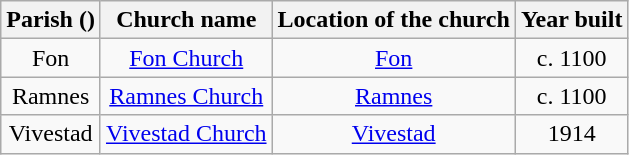<table class="wikitable" style="text-align:center">
<tr>
<th>Parish ()</th>
<th>Church name</th>
<th>Location of the church</th>
<th>Year built</th>
</tr>
<tr>
<td rowspan="1">Fon</td>
<td><a href='#'>Fon Church</a></td>
<td><a href='#'>Fon</a></td>
<td>c. 1100</td>
</tr>
<tr>
<td rowspan="1">Ramnes</td>
<td><a href='#'>Ramnes Church</a></td>
<td><a href='#'>Ramnes</a></td>
<td>c. 1100</td>
</tr>
<tr>
<td rowspan="1">Vivestad</td>
<td><a href='#'>Vivestad Church</a></td>
<td><a href='#'>Vivestad</a></td>
<td>1914</td>
</tr>
</table>
